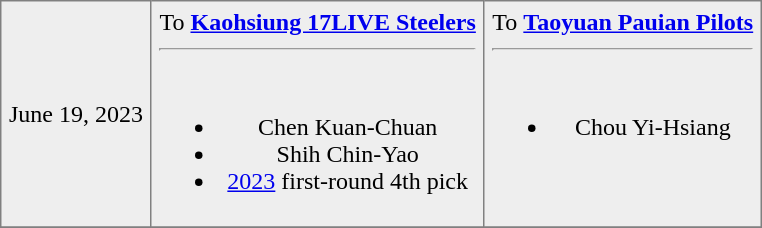<table border=1 style="border-collapse:collapse; text-align: center; bordercolor="#DFDFDF"  cellpadding="5">
<tr style="background:#eee;">
<td>June 19, 2023</td>
<td valign="top">To <strong><a href='#'>Kaohsiung 17LIVE Steelers</a></strong><hr><br><ul><li>Chen Kuan-Chuan</li><li>Shih Chin-Yao</li><li><a href='#'>2023</a> first-round 4th pick</li></ul></td>
<td valign="top">To <strong><a href='#'>Taoyuan Pauian Pilots</a></strong><hr><br><ul><li>Chou Yi-Hsiang</li></ul></td>
</tr>
<tr>
</tr>
</table>
